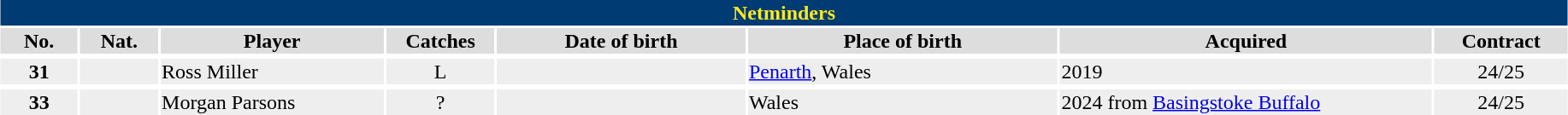<table class="toccolours"  style="width:97%; clear:both; margin:1.5em auto; text-align:center;">
<tr>
<th colspan="9" style="background:#003b73; color:#fdeb1b;” ">Netminders</th>
</tr>
<tr style="background:#ddd;">
<th width=5%>No.</th>
<th width=5%>Nat.</th>
<th !width=22%>Player</th>
<th width=7%>Catches</th>
<th width=16%>Date of birth</th>
<th width=20%>Place of birth</th>
<th width=24%>Acquired</th>
<td><strong>Contract</strong></td>
</tr>
<tr style="background:#eee;">
</tr>
<tr style="background:#eee;">
<td><strong>31</strong></td>
<td></td>
<td align=left>Ross Miller</td>
<td>L</td>
<td align=left></td>
<td align=left><a href='#'>Penarth</a>, Wales</td>
<td align=left>2019</td>
<td>24/25</td>
</tr>
<tr style="background:#eee;">
</tr>
<tr style="background:#eee;">
<td><strong>33</strong></td>
<td></td>
<td align=left>Morgan Parsons</td>
<td>?</td>
<td align=left></td>
<td align=left>Wales</td>
<td align=left>2024 from <a href='#'>Basingstoke Buffalo</a></td>
<td>24/25</td>
</tr>
<tr style="background:#eee;">
</tr>
</table>
